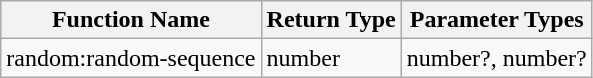<table class="wikitable">
<tr>
<th>Function Name</th>
<th>Return Type</th>
<th>Parameter Types</th>
</tr>
<tr>
<td>random:random-sequence</td>
<td>number</td>
<td>number?, number?</td>
</tr>
</table>
